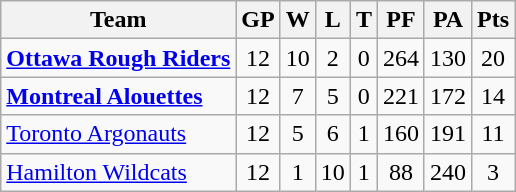<table class="wikitable">
<tr>
<th>Team</th>
<th>GP</th>
<th>W</th>
<th>L</th>
<th>T</th>
<th>PF</th>
<th>PA</th>
<th>Pts</th>
</tr>
<tr align="center">
<td align="left"><strong><a href='#'>Ottawa Rough Riders</a></strong></td>
<td>12</td>
<td>10</td>
<td>2</td>
<td>0</td>
<td>264</td>
<td>130</td>
<td>20</td>
</tr>
<tr align="center">
<td align="left"><strong><a href='#'>Montreal Alouettes</a></strong></td>
<td>12</td>
<td>7</td>
<td>5</td>
<td>0</td>
<td>221</td>
<td>172</td>
<td>14</td>
</tr>
<tr align="center">
<td align="left"><a href='#'>Toronto Argonauts</a></td>
<td>12</td>
<td>5</td>
<td>6</td>
<td>1</td>
<td>160</td>
<td>191</td>
<td>11</td>
</tr>
<tr align="center">
<td align="left"><a href='#'>Hamilton Wildcats</a></td>
<td>12</td>
<td>1</td>
<td>10</td>
<td>1</td>
<td>88</td>
<td>240</td>
<td>3</td>
</tr>
</table>
